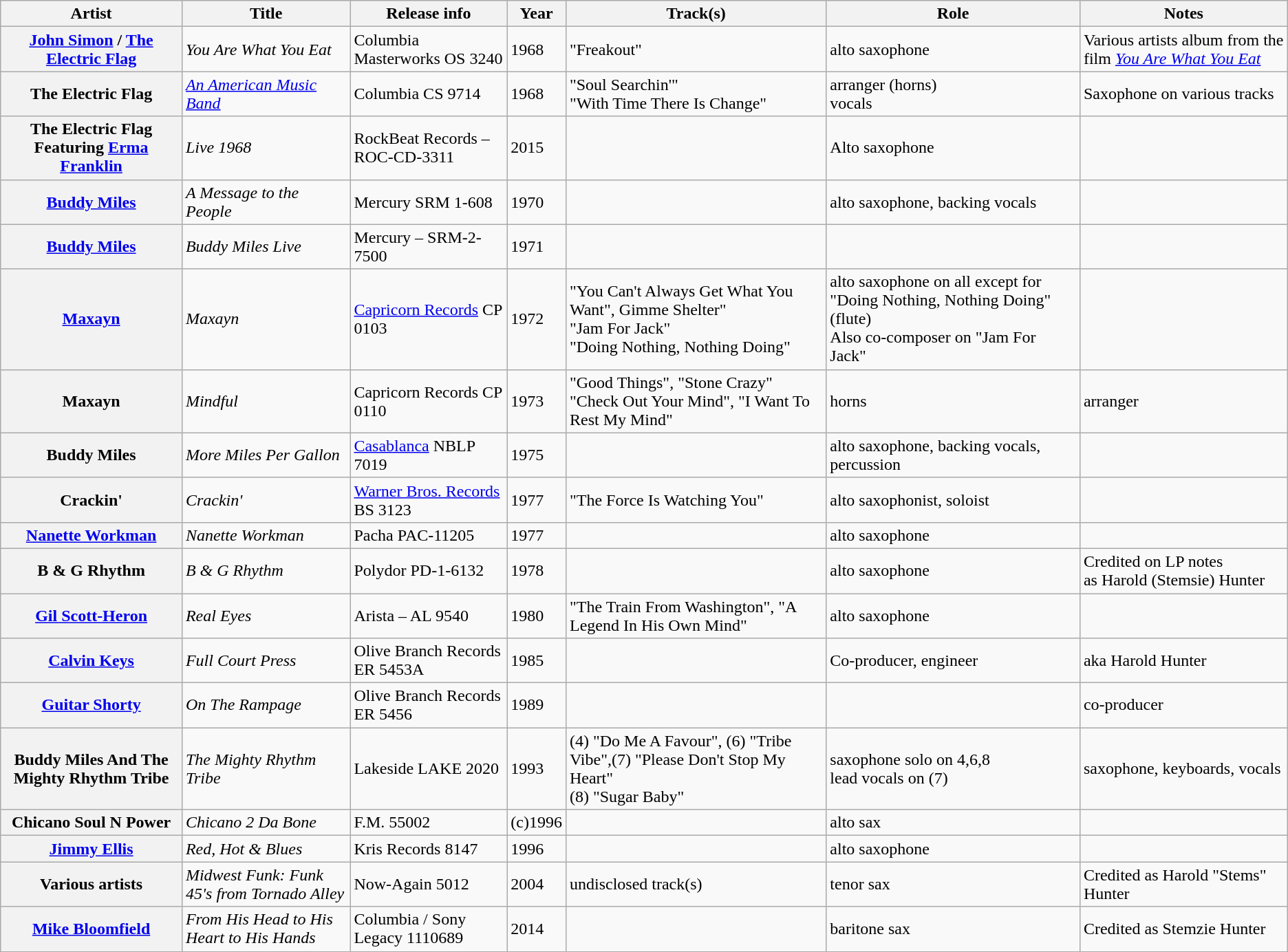<table class="wikitable plainrowheaders sortable">
<tr>
<th scope="col">Artist</th>
<th scope="col">Title</th>
<th scope="col">Release info</th>
<th scope="col">Year</th>
<th scope="col">Track(s)</th>
<th scope="col">Role</th>
<th scope="col" class="unsortable">Notes</th>
</tr>
<tr>
<th scope="row"><a href='#'>John Simon</a> / <a href='#'>The Electric Flag</a></th>
<td><em>You Are What You Eat</em></td>
<td>Columbia Masterworks OS 3240</td>
<td>1968</td>
<td>"Freakout"</td>
<td>alto saxophone</td>
<td>Various artists album from the film <em><a href='#'>You Are What You Eat</a></em></td>
</tr>
<tr>
<th scope="row">The Electric Flag</th>
<td><em><a href='#'>An American Music Band</a></em></td>
<td>Columbia CS 9714</td>
<td>1968</td>
<td>"Soul Searchin'"<br>"With Time There Is Change"</td>
<td>arranger (horns)<br>vocals</td>
<td>Saxophone on various tracks</td>
</tr>
<tr>
<th scope="row">The Electric Flag Featuring <a href='#'>Erma Franklin</a></th>
<td><em>Live 1968</em></td>
<td>RockBeat Records – ROC-CD-3311</td>
<td>2015</td>
<td></td>
<td>Alto saxophone</td>
<td></td>
</tr>
<tr>
<th scope="row"><a href='#'>Buddy Miles</a></th>
<td><em>A Message to the People</em></td>
<td>Mercury SRM 1-608</td>
<td>1970</td>
<td></td>
<td>alto saxophone, backing vocals</td>
<td></td>
</tr>
<tr>
<th scope="row"><a href='#'>Buddy Miles</a></th>
<td><em>Buddy Miles Live</em></td>
<td>Mercury – SRM-2-7500</td>
<td>1971</td>
<td></td>
<td></td>
<td></td>
</tr>
<tr>
<th scope="row"><a href='#'>Maxayn</a></th>
<td><em>Maxayn</em></td>
<td><a href='#'>Capricorn Records</a> CP 0103</td>
<td>1972</td>
<td>"You Can't Always Get What You Want", Gimme Shelter"<br>"Jam For Jack"<br>"Doing Nothing, Nothing Doing"</td>
<td>alto saxophone on all except for "Doing Nothing, Nothing Doing" (flute)<br>Also co-composer on "Jam For Jack"</td>
<td></td>
</tr>
<tr>
<th scope="row">Maxayn</th>
<td><em>Mindful</em></td>
<td>Capricorn Records CP 0110</td>
<td>1973</td>
<td>"Good Things", "Stone Crazy"<br>"Check Out Your Mind", "I Want To Rest My Mind"</td>
<td>horns</td>
<td>arranger</td>
</tr>
<tr>
<th scope="row">Buddy Miles</th>
<td><em>More Miles Per Gallon</em></td>
<td><a href='#'>Casablanca</a> NBLP 7019</td>
<td>1975</td>
<td></td>
<td>alto saxophone, backing vocals, percussion</td>
<td></td>
</tr>
<tr>
<th scope="row">Crackin'</th>
<td><em>Crackin' </em></td>
<td><a href='#'>Warner Bros. Records</a> BS 3123</td>
<td>1977</td>
<td>"The Force Is Watching You"</td>
<td>alto saxophonist, soloist</td>
<td></td>
</tr>
<tr>
<th scope="row"><a href='#'>Nanette Workman</a></th>
<td><em>Nanette Workman</em></td>
<td>Pacha PAC-11205</td>
<td>1977</td>
<td></td>
<td>alto saxophone</td>
<td></td>
</tr>
<tr>
<th scope="row">B & G Rhythm</th>
<td><em>B & G Rhythm</em></td>
<td>Polydor PD-1-6132</td>
<td>1978</td>
<td></td>
<td>alto saxophone</td>
<td>Credited on LP notes<br>as Harold (Stemsie) Hunter</td>
</tr>
<tr>
<th scope="row"><a href='#'>Gil Scott-Heron</a></th>
<td><em>Real Eyes</em></td>
<td>Arista – AL 9540</td>
<td>1980</td>
<td>"The Train From Washington", "A Legend In His Own Mind"</td>
<td>alto saxophone</td>
<td></td>
</tr>
<tr>
<th scope="row"><a href='#'>Calvin Keys</a></th>
<td><em>Full Court Press</em></td>
<td>Olive Branch Records ER 5453A</td>
<td>1985</td>
<td></td>
<td>Co-producer, engineer</td>
<td>aka Harold Hunter</td>
</tr>
<tr>
<th scope="row"><a href='#'>Guitar Shorty</a></th>
<td><em>On The Rampage</em></td>
<td>Olive Branch Records ER 5456</td>
<td>1989</td>
<td></td>
<td></td>
<td>co-producer</td>
</tr>
<tr>
<th scope="row">Buddy Miles And The Mighty Rhythm Tribe</th>
<td><em>The Mighty Rhythm Tribe</em></td>
<td>Lakeside LAKE 2020</td>
<td>1993</td>
<td>(4) "Do Me A Favour", (6) "Tribe Vibe",(7) "Please Don't Stop My Heart"<br>(8) "Sugar Baby"</td>
<td>saxophone solo on 4,6,8<br>lead vocals on (7)</td>
<td>saxophone, keyboards, vocals</td>
</tr>
<tr>
<th scope="row">Chicano Soul N Power</th>
<td><em>Chicano 2 Da Bone</em></td>
<td>F.M. 55002</td>
<td>(c)1996</td>
<td></td>
<td>alto sax</td>
<td></td>
</tr>
<tr>
<th scope="row"><a href='#'>Jimmy Ellis</a></th>
<td><em>Red, Hot & Blues</em></td>
<td>Kris Records 8147</td>
<td>1996</td>
<td></td>
<td>alto saxophone</td>
<td></td>
</tr>
<tr>
<th scope="row">Various artists</th>
<td><em>Midwest Funk: Funk 45's from Tornado Alley</em></td>
<td>Now-Again 5012</td>
<td>2004</td>
<td>undisclosed track(s)</td>
<td>tenor sax</td>
<td>Credited as Harold "Stems" Hunter</td>
</tr>
<tr>
<th scope="row"><a href='#'>Mike Bloomfield</a></th>
<td><em>From His Head to His Heart to His Hands</em></td>
<td>Columbia / Sony Legacy 1110689</td>
<td>2014</td>
<td></td>
<td>baritone sax</td>
<td>Credited as Stemzie Hunter</td>
</tr>
</table>
